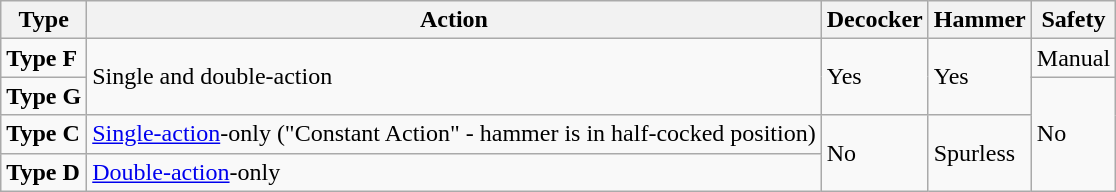<table class="wikitable">
<tr>
<th>Type</th>
<th>Action</th>
<th>Decocker</th>
<th>Hammer</th>
<th>Safety</th>
</tr>
<tr>
<td><strong>Type F</strong></td>
<td rowspan="2">Single and double-action</td>
<td rowspan="2">Yes</td>
<td rowspan="2">Yes</td>
<td>Manual</td>
</tr>
<tr>
<td><strong>Type G</strong></td>
<td rowspan="3">No</td>
</tr>
<tr>
<td><strong>Type C</strong></td>
<td><a href='#'>Single-action</a>-only ("Constant Action" - hammer is in half-cocked position)</td>
<td rowspan="2">No</td>
<td rowspan="2">Spurless</td>
</tr>
<tr>
<td><strong>Type D</strong></td>
<td><a href='#'>Double-action</a>-only</td>
</tr>
</table>
